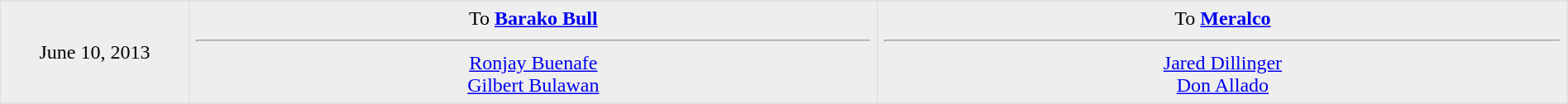<table border=1 style="border-collapse:collapse; text-align: center; width: 100%" bordercolor="#DFDFDF" cellpadding="5">
<tr>
</tr>
<tr bgcolor="eeeeee">
<td style="width:12%">June 10, 2013</td>
<td style="width:44%" valign="top">To <strong><a href='#'>Barako Bull</a></strong><hr><a href='#'>Ronjay Buenafe</a> <br> <a href='#'>Gilbert Bulawan</a></td>
<td style="width:44%" valign="top">To <strong><a href='#'>Meralco</a></strong><hr><a href='#'>Jared Dillinger</a> <br> <a href='#'>Don Allado</a></td>
</tr>
</table>
